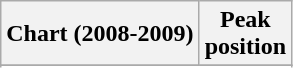<table class="wikitable sortable plainrowheaders" style="text-align:center">
<tr>
<th>Chart (2008-2009)</th>
<th>Peak<br>position</th>
</tr>
<tr>
</tr>
<tr>
</tr>
</table>
